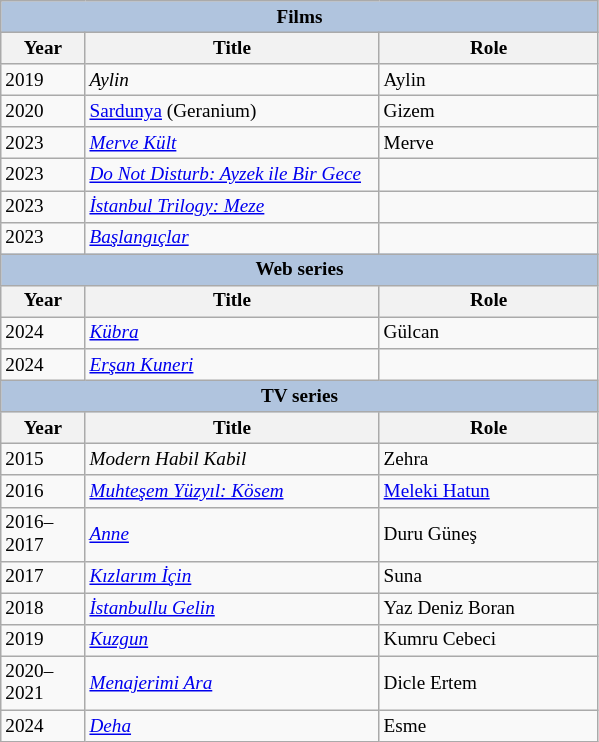<table class="wikitable" style="font-size:80%">
<tr>
<th colspan="3" style="background:LightSteelBlue">Films</th>
</tr>
<tr>
<th width="50">Year</th>
<th width="190">Title</th>
<th width="140">Role</th>
</tr>
<tr>
<td>2019</td>
<td><em>Aylin</em></td>
<td>Aylin</td>
</tr>
<tr>
<td>2020</td>
<td><a href='#'>Sardunya</a> (Geranium)</td>
<td>Gizem</td>
</tr>
<tr>
<td>2023</td>
<td><em><a href='#'>Merve Kült</a></em></td>
<td>Merve</td>
</tr>
<tr>
<td>2023</td>
<td><em><a href='#'>Do Not Disturb: Ayzek ile Bir Gece</a></em></td>
<td></td>
</tr>
<tr>
<td>2023</td>
<td><em><a href='#'>İstanbul Trilogy: Meze</a></em></td>
<td></td>
</tr>
<tr>
<td>2023</td>
<td><em><a href='#'>Başlangıçlar</a></em></td>
<td></td>
</tr>
<tr>
<th colspan="3" style="background:LightSteelBlue">Web series</th>
</tr>
<tr>
<th width="50">Year</th>
<th width="190">Title</th>
<th width="140">Role</th>
</tr>
<tr>
<td>2024</td>
<td><em><a href='#'>Kübra</a></em></td>
<td>Gülcan</td>
</tr>
<tr>
<td>2024</td>
<td><em><a href='#'>Erşan Kuneri</a></em></td>
<td></td>
</tr>
<tr>
<th colspan="3" style="background:LightSteelBlue">TV series</th>
</tr>
<tr>
<th width="50">Year</th>
<th width="190">Title</th>
<th width="140">Role</th>
</tr>
<tr>
<td>2015</td>
<td><em>Modern Habil Kabil</em></td>
<td>Zehra</td>
</tr>
<tr>
<td>2016</td>
<td><em><a href='#'>Muhteşem Yüzyıl: Kösem</a></em></td>
<td><a href='#'>Meleki Hatun</a></td>
</tr>
<tr>
<td>2016–2017</td>
<td><em><a href='#'>Anne</a></em></td>
<td>Duru Güneş</td>
</tr>
<tr>
<td>2017</td>
<td><em><a href='#'>Kızlarım İçin</a></em></td>
<td>Suna</td>
</tr>
<tr>
<td>2018</td>
<td><em><a href='#'>İstanbullu Gelin</a></em></td>
<td>Yaz Deniz Boran</td>
</tr>
<tr>
<td>2019</td>
<td><em><a href='#'>Kuzgun</a></em></td>
<td>Kumru Cebeci</td>
</tr>
<tr>
<td>2020–2021</td>
<td><em><a href='#'>Menajerimi Ara</a></em></td>
<td>Dicle Ertem</td>
</tr>
<tr>
<td>2024</td>
<td><em><a href='#'>Deha</a></em></td>
<td>Esme</td>
</tr>
</table>
